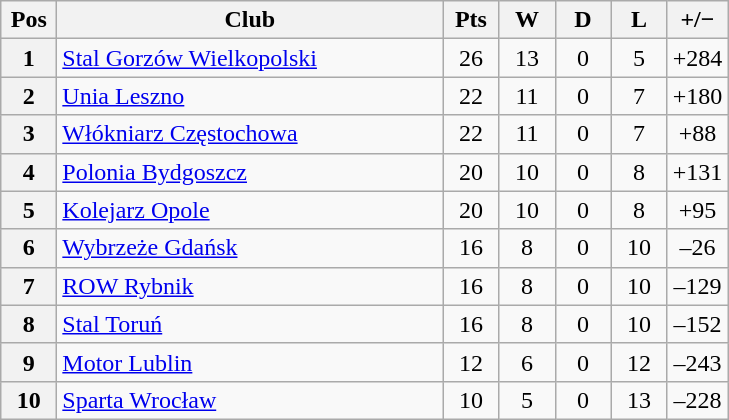<table class="wikitable">
<tr>
<th width=30>Pos</th>
<th width=250>Club</th>
<th width=30>Pts</th>
<th width=30>W</th>
<th width=30>D</th>
<th width=30>L</th>
<th width=30>+/−</th>
</tr>
<tr align=center>
<th>1</th>
<td align=left><a href='#'>Stal Gorzów Wielkopolski</a></td>
<td>26</td>
<td>13</td>
<td>0</td>
<td>5</td>
<td>+284</td>
</tr>
<tr align=center>
<th>2</th>
<td align=left><a href='#'>Unia Leszno</a></td>
<td>22</td>
<td>11</td>
<td>0</td>
<td>7</td>
<td>+180</td>
</tr>
<tr align=center>
<th>3</th>
<td align=left><a href='#'>Włókniarz Częstochowa</a></td>
<td>22</td>
<td>11</td>
<td>0</td>
<td>7</td>
<td>+88</td>
</tr>
<tr align=center>
<th>4</th>
<td align=left><a href='#'>Polonia Bydgoszcz</a></td>
<td>20</td>
<td>10</td>
<td>0</td>
<td>8</td>
<td>+131</td>
</tr>
<tr align=center>
<th>5</th>
<td align=left><a href='#'>Kolejarz Opole</a></td>
<td>20</td>
<td>10</td>
<td>0</td>
<td>8</td>
<td>+95</td>
</tr>
<tr align=center>
<th>6</th>
<td align=left><a href='#'>Wybrzeże Gdańsk</a></td>
<td>16</td>
<td>8</td>
<td>0</td>
<td>10</td>
<td>–26</td>
</tr>
<tr align=center>
<th>7</th>
<td align=left><a href='#'>ROW Rybnik</a></td>
<td>16</td>
<td>8</td>
<td>0</td>
<td>10</td>
<td>–129</td>
</tr>
<tr align=center>
<th>8</th>
<td align=left><a href='#'>Stal Toruń</a></td>
<td>16</td>
<td>8</td>
<td>0</td>
<td>10</td>
<td>–152</td>
</tr>
<tr align=center>
<th>9</th>
<td align=left><a href='#'>Motor Lublin</a></td>
<td>12</td>
<td>6</td>
<td>0</td>
<td>12</td>
<td>–243</td>
</tr>
<tr align=center>
<th>10</th>
<td align=left><a href='#'>Sparta Wrocław</a></td>
<td>10</td>
<td>5</td>
<td>0</td>
<td>13</td>
<td>–228</td>
</tr>
</table>
